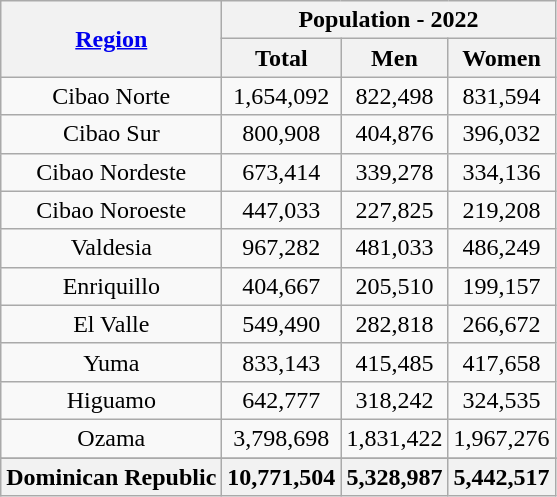<table class="wikitable sortable" style="text-align:center;">
<tr>
<th rowspan=2><a href='#'>Region</a></th>
<th colspan=3>Population - 2022</th>
</tr>
<tr>
<th>Total</th>
<th>Men</th>
<th>Women</th>
</tr>
<tr>
<td>Cibao Norte</td>
<td>1,654,092</td>
<td>822,498</td>
<td>831,594</td>
</tr>
<tr>
<td>Cibao Sur</td>
<td>800,908</td>
<td>404,876</td>
<td>396,032</td>
</tr>
<tr>
<td>Cibao Nordeste</td>
<td>673,414</td>
<td>339,278</td>
<td>334,136</td>
</tr>
<tr>
<td>Cibao Noroeste</td>
<td>447,033</td>
<td>227,825</td>
<td>219,208</td>
</tr>
<tr>
<td>Valdesia</td>
<td>967,282</td>
<td>481,033</td>
<td>486,249</td>
</tr>
<tr>
<td>Enriquillo</td>
<td>404,667</td>
<td>205,510</td>
<td>199,157</td>
</tr>
<tr>
<td>El Valle</td>
<td>549,490</td>
<td>282,818</td>
<td>266,672</td>
</tr>
<tr>
<td>Yuma</td>
<td>833,143</td>
<td>415,485</td>
<td>417,658</td>
</tr>
<tr>
<td>Higuamo</td>
<td>642,777</td>
<td>318,242</td>
<td>324,535</td>
</tr>
<tr>
<td>Ozama</td>
<td>3,798,698</td>
<td>1,831,422</td>
<td>1,967,276</td>
</tr>
<tr>
</tr>
<tr>
<th> Dominican Republic</th>
<th>10,771,504</th>
<th>5,328,987</th>
<th>5,442,517</th>
</tr>
</table>
